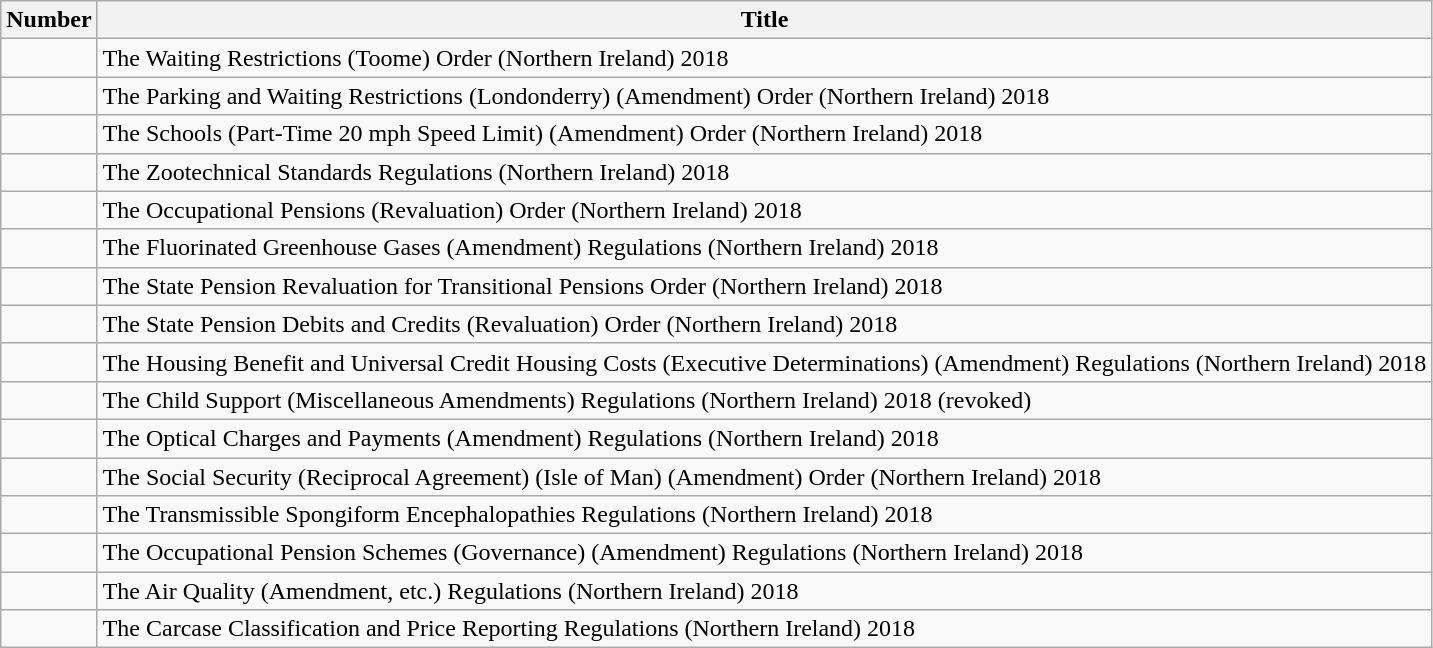<table class="wikitable collapsible">
<tr>
<th>Number</th>
<th>Title</th>
</tr>
<tr>
<td></td>
<td>The Waiting Restrictions (Toome) Order (Northern Ireland) 2018</td>
</tr>
<tr>
<td></td>
<td>The Parking and Waiting Restrictions (Londonderry) (Amendment) Order (Northern Ireland) 2018</td>
</tr>
<tr>
<td></td>
<td>The Schools (Part-Time 20 mph Speed Limit) (Amendment) Order (Northern Ireland) 2018</td>
</tr>
<tr>
<td></td>
<td>The Zootechnical Standards Regulations (Northern Ireland) 2018</td>
</tr>
<tr>
<td></td>
<td>The Occupational Pensions (Revaluation) Order (Northern Ireland) 2018</td>
</tr>
<tr>
<td></td>
<td>The Fluorinated Greenhouse Gases (Amendment) Regulations (Northern Ireland) 2018</td>
</tr>
<tr>
<td></td>
<td>The State Pension Revaluation for Transitional Pensions Order (Northern Ireland) 2018</td>
</tr>
<tr>
<td></td>
<td>The State Pension Debits and Credits (Revaluation) Order (Northern Ireland) 2018</td>
</tr>
<tr>
<td></td>
<td>The Housing Benefit and Universal Credit Housing Costs (Executive Determinations) (Amendment) Regulations (Northern Ireland) 2018</td>
</tr>
<tr>
<td></td>
<td>The Child Support (Miscellaneous Amendments) Regulations (Northern Ireland) 2018 (revoked)</td>
</tr>
<tr>
<td></td>
<td>The Optical Charges and Payments (Amendment) Regulations (Northern Ireland) 2018</td>
</tr>
<tr>
<td></td>
<td>The Social Security (Reciprocal Agreement) (Isle of Man) (Amendment) Order (Northern Ireland) 2018</td>
</tr>
<tr>
<td></td>
<td>The Transmissible Spongiform Encephalopathies Regulations (Northern Ireland) 2018</td>
</tr>
<tr>
<td></td>
<td>The Occupational Pension Schemes (Governance) (Amendment) Regulations (Northern Ireland) 2018</td>
</tr>
<tr>
<td></td>
<td>The Air Quality (Amendment, etc.) Regulations (Northern Ireland) 2018</td>
</tr>
<tr>
<td></td>
<td>The Carcase Classification and Price Reporting Regulations (Northern Ireland) 2018</td>
</tr>
</table>
